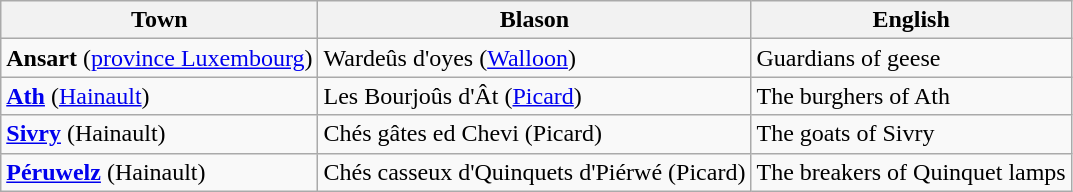<table class="wikitable">
<tr>
<th>Town</th>
<th>Blason</th>
<th>English</th>
</tr>
<tr>
<td><strong>Ansart</strong> (<a href='#'>province Luxembourg</a>)</td>
<td>Wardeûs d'oyes (<a href='#'>Walloon</a>)</td>
<td>Guardians of geese</td>
</tr>
<tr>
<td><strong><a href='#'>Ath</a></strong> (<a href='#'>Hainault</a>)</td>
<td>Les Bourjoûs d'Ât (<a href='#'>Picard</a>)</td>
<td>The burghers of Ath</td>
</tr>
<tr>
<td><strong><a href='#'>Sivry</a></strong> (Hainault)</td>
<td>Chés gâtes ed Chevi (Picard)</td>
<td>The goats of Sivry</td>
</tr>
<tr>
<td><strong><a href='#'>Péruwelz</a></strong> (Hainault)</td>
<td>Chés casseux d'Quinquets d'Piérwé (Picard)</td>
<td>The breakers of Quinquet lamps</td>
</tr>
</table>
